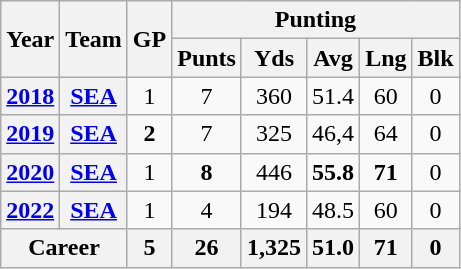<table class="wikitable" style="text-align:center;">
<tr>
<th rowspan="2">Year</th>
<th rowspan="2">Team</th>
<th rowspan="2">GP</th>
<th colspan="5">Punting</th>
</tr>
<tr>
<th>Punts</th>
<th>Yds</th>
<th>Avg</th>
<th>Lng</th>
<th>Blk</th>
</tr>
<tr>
<th><a href='#'>2018</a></th>
<th><a href='#'>SEA</a></th>
<td>1</td>
<td>7</td>
<td>360</td>
<td>51.4</td>
<td>60</td>
<td>0</td>
</tr>
<tr>
<th><a href='#'>2019</a></th>
<th><a href='#'>SEA</a></th>
<td><strong>2</strong></td>
<td>7</td>
<td>325</td>
<td>46,4</td>
<td>64</td>
<td>0</td>
</tr>
<tr>
<th><a href='#'>2020</a></th>
<th><a href='#'>SEA</a></th>
<td>1</td>
<td><strong>8</strong></td>
<td>446</td>
<td><strong>55.8</strong></td>
<td><strong>71</strong></td>
<td>0</td>
</tr>
<tr>
<th><a href='#'>2022</a></th>
<th><a href='#'>SEA</a></th>
<td>1</td>
<td>4</td>
<td>194</td>
<td>48.5</td>
<td>60</td>
<td>0</td>
</tr>
<tr>
<th colspan="2">Career</th>
<th>5</th>
<th>26</th>
<th>1,325</th>
<th>51.0</th>
<th>71</th>
<th>0</th>
</tr>
</table>
